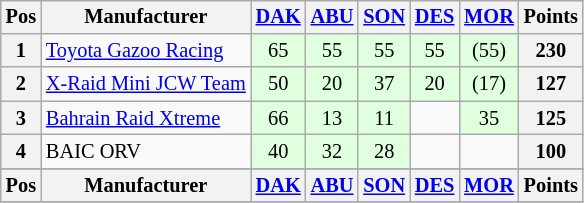<table class="wikitable" style="font-size: 85%; text-align: center; display: inline-table;">
<tr valign="top">
<th valign="middle">Pos</th>
<th valign="middle">Manufacturer</th>
<th><a href='#'>DAK</a><br></th>
<th><a href='#'>ABU</a><br></th>
<th><a href='#'>SON</a><br></th>
<th><a href='#'>DES</a><br></th>
<th><a href='#'>MOR</a><br></th>
<th valign="middle">Points</th>
</tr>
<tr>
<th>1</th>
<td align=left><a href='#'>Toyota Gazoo Racing</a></td>
<td style="background:#dfffdf;">65</td>
<td style="background:#dfffdf;">55</td>
<td style="background:#dfffdf;">55</td>
<td style="background:#dfffdf;">55</td>
<td style="background:#dfffdf;">(55)</td>
<th>230</th>
</tr>
<tr>
<th>2</th>
<td align=left><a href='#'>X-Raid Mini JCW Team</a></td>
<td style="background:#dfffdf;">50</td>
<td style="background:#dfffdf;">20</td>
<td style="background:#dfffdf;">37</td>
<td style="background:#dfffdf;">20</td>
<td style="background:#dfffdf;">(17)</td>
<th>127</th>
</tr>
<tr>
<th>3</th>
<td align=left><a href='#'>Bahrain Raid Xtreme</a></td>
<td style="background:#dfffdf;">66</td>
<td style="background:#dfffdf;">13</td>
<td style="background:#dfffdf;">11</td>
<td></td>
<td style="background:#dfffdf;">35</td>
<th>125</th>
</tr>
<tr>
<th>4</th>
<td align=left>BAIC ORV</td>
<td style="background:#dfffdf;">40</td>
<td style="background:#dfffdf;">32</td>
<td style="background:#dfffdf;">28</td>
<td></td>
<td></td>
<th>100</th>
</tr>
<tr>
</tr>
<tr valign="top">
<th valign="middle">Pos</th>
<th valign="middle">Manufacturer</th>
<th><a href='#'>DAK</a><br></th>
<th><a href='#'>ABU</a><br></th>
<th><a href='#'>SON</a><br></th>
<th><a href='#'>DES</a><br></th>
<th><a href='#'>MOR</a><br></th>
<th valign="middle">Points</th>
</tr>
<tr>
</tr>
</table>
